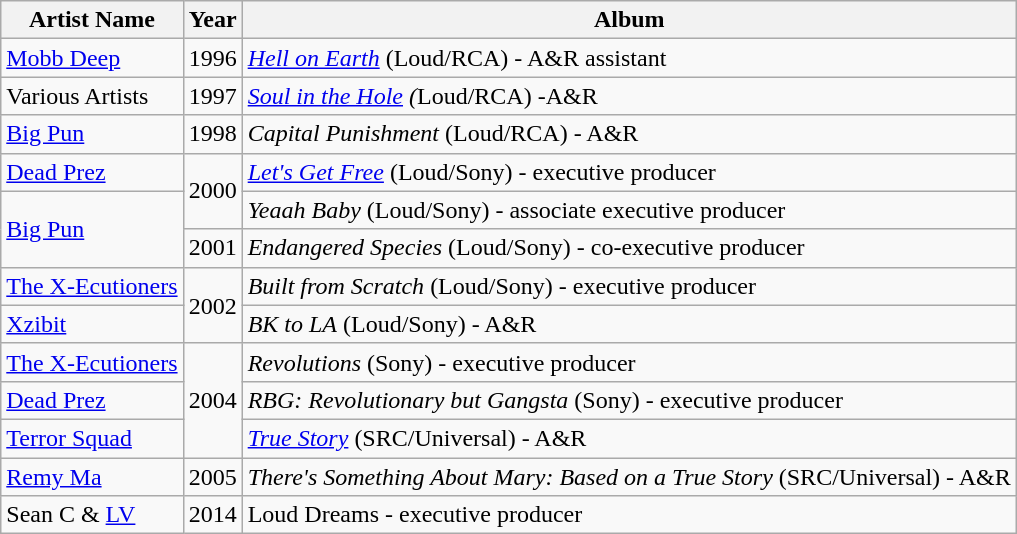<table class="wikitable">
<tr>
<th>Artist Name</th>
<th>Year</th>
<th>Album</th>
</tr>
<tr>
<td><a href='#'>Mobb Deep</a></td>
<td>1996</td>
<td><em><a href='#'>Hell on Earth</a></em> (Loud/RCA) - A&R assistant</td>
</tr>
<tr>
<td>Various Artists</td>
<td>1997</td>
<td><a href='#'><em>Soul in the Hole</em></a><em> (</em>Loud/RCA) -A&R</td>
</tr>
<tr>
<td><a href='#'>Big Pun</a></td>
<td>1998</td>
<td><em>Capital Punishment </em>(Loud/RCA) - A&R</td>
</tr>
<tr>
<td><a href='#'>Dead Prez</a></td>
<td rowspan="2">2000</td>
<td><em><a href='#'>Let's Get Free</a></em> (Loud/Sony) - executive producer</td>
</tr>
<tr>
<td rowspan="2"><a href='#'>Big Pun</a></td>
<td><em>Yeaah Baby</em> (Loud/Sony) - associate executive producer</td>
</tr>
<tr>
<td>2001</td>
<td><em>Endangered Species</em> (Loud/Sony) - co-executive producer</td>
</tr>
<tr>
<td><a href='#'>The X-Ecutioners</a></td>
<td rowspan="2">2002</td>
<td><em>Built from Scratch</em> (Loud/Sony) - executive producer</td>
</tr>
<tr>
<td><a href='#'>Xzibit</a></td>
<td><em>BK to LA</em> (Loud/Sony) - A&R</td>
</tr>
<tr>
<td><a href='#'>The X-Ecutioners</a></td>
<td rowspan="3">2004</td>
<td><em>Revolutions</em> (Sony) - executive producer</td>
</tr>
<tr>
<td><a href='#'>Dead Prez</a></td>
<td><em>RBG: Revolutionary but Gangsta</em> (Sony) - executive producer</td>
</tr>
<tr>
<td><a href='#'>Terror Squad</a></td>
<td><em><a href='#'>True Story</a></em> (SRC/Universal) - A&R</td>
</tr>
<tr>
<td><a href='#'>Remy Ma</a></td>
<td>2005</td>
<td><em>There's Something About Mary: Based on a True Story</em> (SRC/Universal) - A&R</td>
</tr>
<tr>
<td>Sean C & <a href='#'>LV</a></td>
<td>2014</td>
<td>Loud Dreams - executive producer</td>
</tr>
</table>
